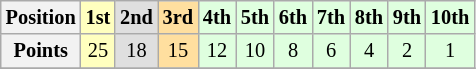<table class="wikitable" style="font-size: 85%;">
<tr>
<th>Position</th>
<td style="background-color:#ffffbf"><strong>1st</strong></td>
<td style="background-color:#dfdfdf"><strong>2nd</strong></td>
<td style="background-color:#ffdf9f"><strong>3rd</strong></td>
<td style="background-color:#dfffdf"><strong>4th</strong></td>
<td style="background-color:#dfffdf"><strong>5th</strong></td>
<td style="background-color:#dfffdf"><strong>6th</strong></td>
<td style="background-color:#dfffdf"><strong>7th</strong></td>
<td style="background-color:#dfffdf"><strong>8th</strong></td>
<td style="background-color:#dfffdf"><strong>9th</strong></td>
<td style="background-color:#dfffdf"><strong>10th</strong></td>
</tr>
<tr>
<th>Points</th>
<td style="background-color:#ffffbf" align="center">25</td>
<td style="background-color:#dfdfdf" align="center">18</td>
<td style="background-color:#ffdf9f" align="center">15</td>
<td style="background-color:#dfffdf" align="center">12</td>
<td style="background-color:#dfffdf" align="center">10</td>
<td style="background-color:#dfffdf" align="center">8</td>
<td style="background-color:#dfffdf" align="center">6</td>
<td style="background-color:#dfffdf" align="center">4</td>
<td style="background-color:#dfffdf" align="center">2</td>
<td style="background-color:#dfffdf" align="center">1</td>
</tr>
<tr>
</tr>
</table>
